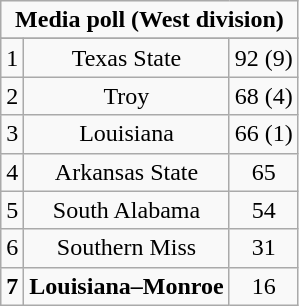<table class="wikitable" style="display: inline-table;">
<tr>
<td align="center" Colspan="3"><strong>Media poll (West division)</strong></td>
</tr>
<tr align="center">
</tr>
<tr align="center">
<td>1</td>
<td>Texas State</td>
<td>92 (9)</td>
</tr>
<tr align="center">
<td>2</td>
<td>Troy</td>
<td>68 (4)</td>
</tr>
<tr align="center">
<td>3</td>
<td>Louisiana</td>
<td>66 (1)</td>
</tr>
<tr align="center">
<td>4</td>
<td>Arkansas State</td>
<td>65</td>
</tr>
<tr align="center">
<td>5</td>
<td>South Alabama</td>
<td>54</td>
</tr>
<tr align="center">
<td>6</td>
<td>Southern Miss</td>
<td>31</td>
</tr>
<tr align="center">
<td><strong>7</strong></td>
<td><strong>Louisiana–Monroe</strong></td>
<td>16</td>
</tr>
</table>
